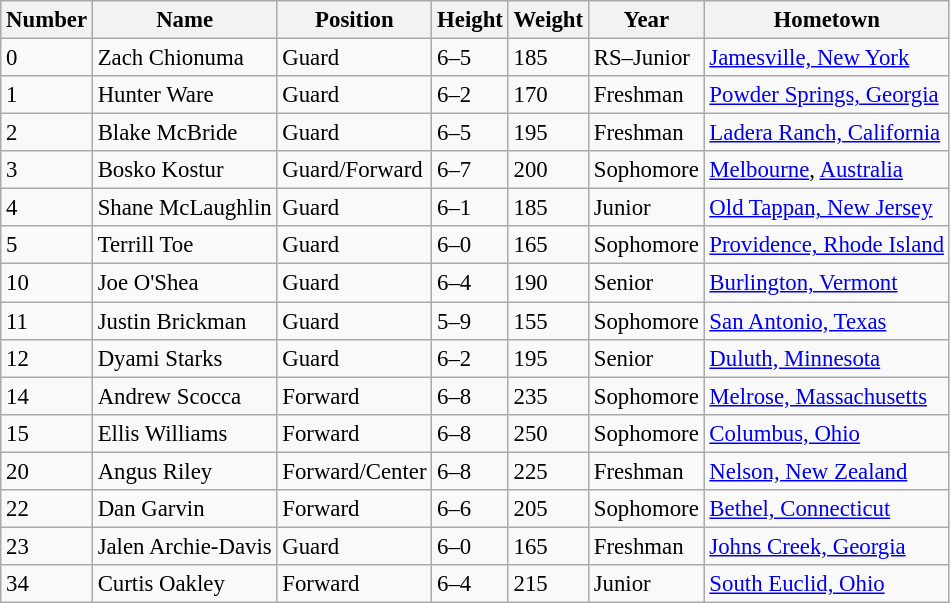<table class="wikitable sortable" style="font-size: 95%;">
<tr>
<th>Number</th>
<th>Name</th>
<th>Position</th>
<th>Height</th>
<th>Weight</th>
<th>Year</th>
<th>Hometown</th>
</tr>
<tr>
<td>0</td>
<td>Zach Chionuma</td>
<td>Guard</td>
<td>6–5</td>
<td>185</td>
<td>RS–Junior</td>
<td><a href='#'>Jamesville, New York</a></td>
</tr>
<tr>
<td>1</td>
<td>Hunter Ware</td>
<td>Guard</td>
<td>6–2</td>
<td>170</td>
<td>Freshman</td>
<td><a href='#'>Powder Springs, Georgia</a></td>
</tr>
<tr>
<td>2</td>
<td>Blake McBride</td>
<td>Guard</td>
<td>6–5</td>
<td>195</td>
<td>Freshman</td>
<td><a href='#'>Ladera Ranch, California</a></td>
</tr>
<tr>
<td>3</td>
<td>Bosko Kostur</td>
<td>Guard/Forward</td>
<td>6–7</td>
<td>200</td>
<td>Sophomore</td>
<td><a href='#'>Melbourne</a>, <a href='#'>Australia</a></td>
</tr>
<tr>
<td>4</td>
<td>Shane McLaughlin</td>
<td>Guard</td>
<td>6–1</td>
<td>185</td>
<td>Junior</td>
<td><a href='#'>Old Tappan, New Jersey</a></td>
</tr>
<tr>
<td>5</td>
<td>Terrill Toe</td>
<td>Guard</td>
<td>6–0</td>
<td>165</td>
<td>Sophomore</td>
<td><a href='#'>Providence, Rhode Island</a></td>
</tr>
<tr>
<td>10</td>
<td>Joe O'Shea</td>
<td>Guard</td>
<td>6–4</td>
<td>190</td>
<td>Senior</td>
<td><a href='#'>Burlington, Vermont</a></td>
</tr>
<tr>
<td>11</td>
<td>Justin Brickman</td>
<td>Guard</td>
<td>5–9</td>
<td>155</td>
<td>Sophomore</td>
<td><a href='#'>San Antonio, Texas</a></td>
</tr>
<tr>
<td>12</td>
<td>Dyami Starks</td>
<td>Guard</td>
<td>6–2</td>
<td>195</td>
<td>Senior</td>
<td><a href='#'>Duluth, Minnesota</a></td>
</tr>
<tr>
<td>14</td>
<td>Andrew Scocca</td>
<td>Forward</td>
<td>6–8</td>
<td>235</td>
<td>Sophomore</td>
<td><a href='#'>Melrose, Massachusetts</a></td>
</tr>
<tr>
<td>15</td>
<td>Ellis Williams</td>
<td>Forward</td>
<td>6–8</td>
<td>250</td>
<td>Sophomore</td>
<td><a href='#'>Columbus, Ohio</a></td>
</tr>
<tr>
<td>20</td>
<td>Angus Riley</td>
<td>Forward/Center</td>
<td>6–8</td>
<td>225</td>
<td>Freshman</td>
<td><a href='#'>Nelson, New Zealand</a></td>
</tr>
<tr>
<td>22</td>
<td>Dan Garvin</td>
<td>Forward</td>
<td>6–6</td>
<td>205</td>
<td>Sophomore</td>
<td><a href='#'>Bethel, Connecticut</a></td>
</tr>
<tr>
<td>23</td>
<td>Jalen Archie-Davis</td>
<td>Guard</td>
<td>6–0</td>
<td>165</td>
<td>Freshman</td>
<td><a href='#'>Johns Creek, Georgia</a></td>
</tr>
<tr>
<td>34</td>
<td>Curtis Oakley</td>
<td>Forward</td>
<td>6–4</td>
<td>215</td>
<td>Junior</td>
<td><a href='#'>South Euclid, Ohio</a></td>
</tr>
</table>
